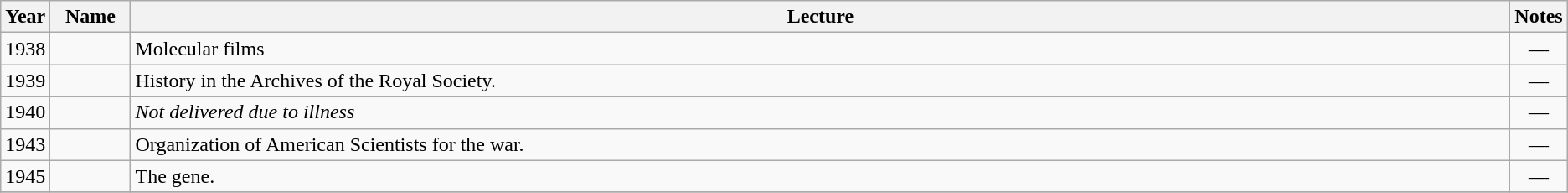<table class="wikitable sortable" border="1" style="align:left;">
<tr>
<th width="4">Year</th>
<th width="190">Name</th>
<th width="9100">Lecture</th>
<th width="1" class="unsortable">Notes</th>
</tr>
<tr>
<td>1938</td>
<td></td>
<td>Molecular films</td>
<td align=center>—</td>
</tr>
<tr>
<td>1939</td>
<td></td>
<td>History in the Archives of the Royal Society.</td>
<td align=center>—</td>
</tr>
<tr>
<td>1940</td>
<td></td>
<td><em>Not delivered due to illness</em></td>
<td align=center>—</td>
</tr>
<tr>
<td>1943</td>
<td></td>
<td>Organization of American Scientists for the war.</td>
<td align=center>—</td>
</tr>
<tr>
<td>1945</td>
<td></td>
<td>The gene.</td>
<td align=center>—</td>
</tr>
<tr>
</tr>
</table>
